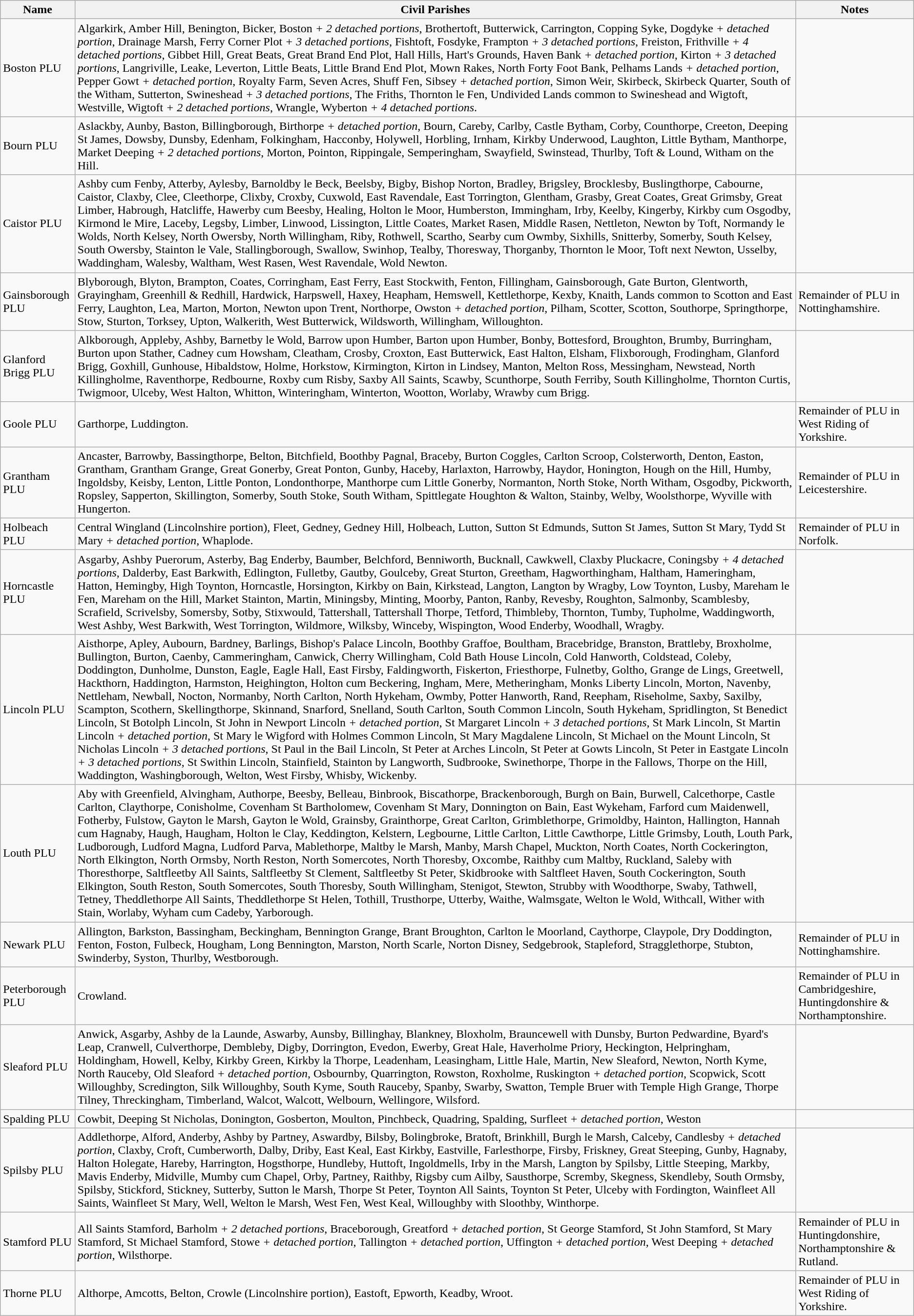<table class="wikitable">
<tr>
<th>Name</th>
<th>Civil Parishes</th>
<th>Notes</th>
</tr>
<tr>
<td>Boston PLU</td>
<td>Algarkirk, Amber Hill, Benington, Bicker, Boston <em>+ 2 detached portions</em>, Brothertoft, Butterwick, Carrington, Copping Syke, Dogdyke <em>+ detached portion</em>, Drainage Marsh, Ferry Corner Plot <em>+ 3 detached portions</em>, Fishtoft, Fosdyke, Frampton <em>+ 3 detached portions</em>, Freiston, Frithville <em>+ 4 detached portions</em>, Gibbet Hill, Great Beats, Great Brand End Plot, Hall Hills, Hart's Grounds, Haven Bank <em>+ detached portion</em>, Kirton <em>+ 3 detached portions</em>, Langriville, Leake, Leverton, Little Beats, Little Brand End Plot, Mown Rakes, North Forty Foot Bank, Pelhams Lands <em>+ detached portion</em>, Pepper Gowt <em>+ detached portion</em>, Royalty Farm, Seven Acres, Shuff Fen, Sibsey <em>+ detached portion</em>, Simon Weir, Skirbeck, Skirbeck Quarter, South of the Witham, Sutterton, Swineshead <em>+ 3 detached portions</em>, The Friths, Thornton le Fen, Undivided Lands common to Swineshead and Wigtoft, Westville, Wigtoft <em>+ 2 detached portions</em>, Wrangle, Wyberton <em>+ 4 detached portions</em>.</td>
<td></td>
</tr>
<tr>
<td>Bourn PLU</td>
<td>Aslackby, Aunby, Baston, Billingborough, Birthorpe <em>+ detached portion</em>, Bourn, Careby, Carlby, Castle Bytham, Corby, Counthorpe, Creeton, Deeping St James, Dowsby, Dunsby, Edenham, Folkingham, Hacconby, Holywell, Horbling, Irnham, Kirkby Underwood, Laughton, Little Bytham, Manthorpe, Market Deeping <em>+ 2 detached portions</em>, Morton, Pointon, Rippingale, Semperingham, Swayfield, Swinstead, Thurlby, Toft & Lound, Witham on the Hill.</td>
<td></td>
</tr>
<tr>
<td>Caistor PLU</td>
<td>Ashby cum Fenby, Atterby, Aylesby, Barnoldby le Beck, Beelsby, Bigby, Bishop Norton, Bradley, Brigsley, Brocklesby, Buslingthorpe, Cabourne, Caistor, Claxby, Clee, Cleethorpe, Clixby, Croxby, Cuxwold, East Ravendale, East Torrington, Glentham, Grasby, Great Coates, Great Grimsby, Great Limber, Habrough, Hatcliffe, Hawerby cum Beesby, Healing, Holton le Moor, Humberston, Immingham, Irby, Keelby, Kingerby, Kirkby cum Osgodby, Kirmond le Mire, Laceby, Legsby, Limber, Linwood, Lissington, Little Coates, Market Rasen, Middle Rasen, Nettleton, Newton by Toft, Normandy le Wolds, North Kelsey, North Owersby, North Willingham, Riby, Rothwell, Scartho, Searby cum Owmby, Sixhills, Snitterby, Somerby, South Kelsey, South Owersby, Stainton le Vale, Stallingborough, Swallow, Swinhop, Tealby, Thoresway, Thorganby, Thornton le Moor, Toft next Newton, Usselby, Waddingham, Walesby, Waltham, West Rasen, West Ravendale, Wold Newton.</td>
<td></td>
</tr>
<tr>
<td>Gainsborough PLU</td>
<td>Blyborough, Blyton, Brampton, Coates, Corringham, East Ferry, East Stockwith, Fenton, Fillingham, Gainsborough, Gate Burton, Glentworth, Grayingham, Greenhill & Redhill, Hardwick, Harpswell, Haxey, Heapham, Hemswell, Kettlethorpe, Kexby, Knaith, Lands common to Scotton and East Ferry, Laughton, Lea, Marton, Morton, Newton upon Trent, Northorpe, Owston <em>+ detached portion</em>, Pilham, Scotter, Scotton, Southorpe, Springthorpe, Stow, Sturton, Torksey, Upton, Walkerith, West Butterwick, Wildsworth, Willingham, Willoughton.</td>
<td>Remainder of PLU in Nottinghamshire.</td>
</tr>
<tr>
<td>Glanford Brigg PLU</td>
<td>Alkborough, Appleby, Ashby, Barnetby le Wold, Barrow upon Humber, Barton upon Humber, Bonby, Bottesford, Broughton, Brumby, Burringham, Burton upon Stather, Cadney cum Howsham, Cleatham, Crosby, Croxton, East Butterwick, East Halton, Elsham, Flixborough, Frodingham, Glanford Brigg, Goxhill, Gunhouse, Hibaldstow, Holme, Horkstow, Kirmington, Kirton in Lindsey, Manton, Melton Ross, Messingham, Newstead, North Killingholme, Raventhorpe, Redbourne, Roxby cum Risby, Saxby All Saints, Scawby, Scunthorpe, South Ferriby, South Killingholme, Thornton Curtis, Twigmoor, Ulceby, West Halton, Whitton, Winteringham, Winterton, Wootton, Worlaby, Wrawby cum Brigg.</td>
<td></td>
</tr>
<tr>
<td>Goole PLU</td>
<td>Garthorpe, Luddington.</td>
<td>Remainder of PLU in West Riding of Yorkshire.</td>
</tr>
<tr>
<td>Grantham PLU</td>
<td>Ancaster, Barrowby, Bassingthorpe, Belton, Bitchfield, Boothby Pagnal, Braceby, Burton Coggles, Carlton Scroop, Colsterworth, Denton, Easton, Grantham, Grantham Grange, Great Gonerby, Great Ponton, Gunby, Haceby, Harlaxton, Harrowby, Haydor, Honington, Hough on the Hill, Humby, Ingoldsby, Keisby, Lenton, Little Ponton, Londonthorpe, Manthorpe cum Little Gonerby, Normanton, North Stoke, North Witham, Osgodby, Pickworth, Ropsley, Sapperton, Skillington, Somerby, South Stoke, South Witham, Spittlegate Houghton & Walton, Stainby, Welby, Woolsthorpe, Wyville with Hungerton.</td>
<td>Remainder of PLU in Leicestershire.</td>
</tr>
<tr>
<td>Holbeach PLU</td>
<td>Central Wingland (Lincolnshire portion), Fleet, Gedney, Gedney Hill, Holbeach, Lutton, Sutton St Edmunds, Sutton St James, Sutton St Mary, Tydd St Mary <em>+ detached portion</em>, Whaplode.</td>
<td>Remainder of PLU in Norfolk.</td>
</tr>
<tr>
<td>Horncastle PLU</td>
<td>Asgarby, Ashby Puerorum, Asterby, Bag Enderby, Baumber, Belchford, Benniworth, Bucknall, Cawkwell, Claxby Pluckacre, Coningsby <em>+ 4 detached portions</em>, Dalderby, East Barkwith, Edlington, Fulletby, Gautby, Goulceby, Great Sturton, Greetham, Hagworthingham, Haltham, Hameringham, Hatton, Hemingby, High Toynton, Horncastle, Horsington, Kirkby on Bain, Kirkstead, Langton, Langton by Wragby, Low Toynton, Lusby, Mareham le Fen, Mareham on the Hill, Market Stainton, Martin, Miningsby, Minting, Moorby, Panton, Ranby, Revesby, Roughton, Salmonby, Scamblesby, Scrafield, Scrivelsby, Somersby, Sotby, Stixwould, Tattershall, Tattershall Thorpe, Tetford, Thimbleby, Thornton, Tumby, Tupholme, Waddingworth, West Ashby, West Barkwith, West Torrington, Wildmore, Wilksby, Winceby, Wispington, Wood Enderby, Woodhall, Wragby.</td>
<td></td>
</tr>
<tr>
<td>Lincoln PLU</td>
<td>Aisthorpe, Apley, Aubourn, Bardney, Barlings, Bishop's Palace Lincoln, Boothby Graffoe, Boultham, Bracebridge, Branston, Brattleby, Broxholme, Bullington, Burton, Caenby, Cammeringham, Canwick, Cherry Willingham, Cold Bath House Lincoln, Cold Hanworth, Coldstead, Coleby, Doddington, Dunholme, Dunston, Eagle, Eagle Hall, East Firsby, Faldingworth, Fiskerton, Friesthorpe, Fulnetby, Goltho, Grange de Lings, Greetwell, Hackthorn, Haddington, Harmston, Heighington, Holton cum Beckering, Ingham, Mere, Metheringham, Monks Liberty Lincoln, Morton, Navenby, Nettleham, Newball, Nocton, Normanby, North Carlton, North Hykeham, Owmby, Potter Hanworth, Rand, Reepham, Riseholme, Saxby, Saxilby, Scampton, Scothern, Skellingthorpe, Skinnand, Snarford, Snelland, South Carlton, South Common Lincoln, South Hykeham, Spridlington, St Benedict Lincoln, St Botolph Lincoln, St John in Newport Lincoln <em>+ detached portion</em>, St Margaret Lincoln <em>+ 3 detached portions</em>, St Mark Lincoln, St Martin Lincoln <em>+ detached portion</em>, St Mary le Wigford with Holmes Common Lincoln, St Mary Magdalene Lincoln, St Michael on the Mount Lincoln, St Nicholas Lincoln <em>+ 3 detached portions</em>, St Paul in the Bail Lincoln, St Peter at Arches Lincoln, St Peter at Gowts Lincoln, St Peter in Eastgate Lincoln <em>+ 3 detached portions</em>, St Swithin Lincoln, Stainfield, Stainton by Langworth, Sudbrooke, Swinethorpe, Thorpe in the Fallows, Thorpe on the Hill, Waddington, Washingborough, Welton, West Firsby, Whisby, Wickenby.</td>
<td></td>
</tr>
<tr>
<td>Louth PLU</td>
<td>Aby with Greenfield, Alvingham, Authorpe, Beesby, Belleau, Binbrook, Biscathorpe, Brackenborough, Burgh on Bain, Burwell, Calcethorpe, Castle Carlton, Claythorpe, Conisholme, Covenham St Bartholomew, Covenham St Mary, Donnington on Bain, East Wykeham, Farford cum Maidenwell, Fotherby, Fulstow, Gayton le Marsh, Gayton le Wold, Grainsby, Grainthorpe, Great Carlton, Grimblethorpe, Grimoldby, Hainton, Hallington, Hannah cum Hagnaby, Haugh, Haugham, Holton le Clay, Keddington, Kelstern, Legbourne, Little Carlton, Little Cawthorpe, Little Grimsby, Louth, Louth Park, Ludborough, Ludford Magna, Ludford Parva, Mablethorpe, Maltby le Marsh, Manby, Marsh Chapel, Muckton, North Coates, North Cockerington, North Elkington, North Ormsby, North Reston, North Somercotes, North Thoresby, Oxcombe, Raithby cum Maltby, Ruckland, Saleby with Thoresthorpe, Saltfleetby All Saints, Saltfleetby St Clement, Saltfleetby St Peter, Skidbrooke with Saltfleet Haven, South Cockerington, South Elkington, South Reston, South Somercotes, South Thoresby, South Willingham, Stenigot, Stewton, Strubby with Woodthorpe, Swaby, Tathwell, Tetney, Theddlethorpe All Saints, Theddlethorpe St Helen, Tothill, Trusthorpe, Utterby, Waithe, Walmsgate, Welton le Wold, Withcall, Wither with Stain, Worlaby, Wyham cum Cadeby, Yarborough.</td>
<td></td>
</tr>
<tr>
<td>Newark PLU</td>
<td>Allington, Barkston, Bassingham, Beckingham, Bennington Grange, Brant Broughton, Carlton le Moorland, Caythorpe, Claypole, Dry Doddington, Fenton, Foston, Fulbeck, Hougham, Long Bennington, Marston, North Scarle, Norton Disney, Sedgebrook, Stapleford, Stragglethorpe, Stubton, Swinderby, Syston, Thurlby, Westborough.</td>
<td>Remainder of PLU in Nottinghamshire.</td>
</tr>
<tr>
<td>Peterborough PLU</td>
<td>Crowland.</td>
<td>Remainder of PLU in Cambridgeshire, Huntingdonshire & Northamptonshire.</td>
</tr>
<tr>
<td>Sleaford PLU</td>
<td>Anwick, Asgarby, Ashby de la Launde, Aswarby, Aunsby, Billinghay, Blankney, Bloxholm, Brauncewell with Dunsby, Burton Pedwardine, Byard's Leap, Cranwell, Culverthorpe, Dembleby, Digby, Dorrington, Evedon, Ewerby, Great Hale, Haverholme Priory, Heckington, Helpringham, Holdingham, Howell, Kelby, Kirkby Green, Kirkby la Thorpe, Leadenham, Leasingham, Little Hale, Martin, New Sleaford, Newton, North Kyme, North Rauceby, Old Sleaford <em>+ detached portion</em>, Osbournby, Quarrington, Rowston, Roxholme, Ruskington <em>+ detached portion</em>, Scopwick, Scott Willoughby, Scredington, Silk Willoughby, South Kyme, South Rauceby, Spanby, Swarby, Swatton, Temple Bruer with Temple High Grange, Thorpe Tilney, Threckingham, Timberland, Walcot, Walcott, Welbourn, Wellingore, Wilsford.</td>
<td></td>
</tr>
<tr>
<td>Spalding PLU</td>
<td>Cowbit, Deeping St Nicholas, Donington, Gosberton, Moulton, Pinchbeck, Quadring, Spalding, Surfleet <em>+ detached portion</em>, Weston</td>
<td></td>
</tr>
<tr>
<td>Spilsby PLU</td>
<td>Addlethorpe, Alford, Anderby, Ashby by Partney, Aswardby, Bilsby, Bolingbroke, Bratoft, Brinkhill, Burgh le Marsh, Calceby, Candlesby <em>+ detached portion</em>, Claxby, Croft, Cumberworth, Dalby, Driby, East Keal, East Kirkby, Eastville, Farlesthorpe, Firsby, Friskney, Great Steeping, Gunby, Hagnaby, Halton Holegate, Hareby, Harrington, Hogsthorpe, Hundleby, Huttoft, Ingoldmells, Irby in the Marsh, Langton by Spilsby, Little Steeping, Markby, Mavis Enderby, Midville, Mumby cum Chapel, Orby, Partney, Raithby, Rigsby cum Ailby, Sausthorpe, Scremby, Skegness, Skendleby, South Ormsby, Spilsby, Stickford, Stickney, Sutterby, Sutton le Marsh, Thorpe St Peter, Toynton All Saints, Toynton St Peter, Ulceby with Fordington, Wainfleet All Saints, Wainfleet St Mary, Well, Welton le Marsh, West Fen, West Keal, Willoughby with Sloothby, Winthorpe.</td>
<td></td>
</tr>
<tr>
<td>Stamford PLU</td>
<td>All Saints Stamford, Barholm <em>+ 2 detached portions</em>, Braceborough, Greatford <em>+ detached portion</em>, St George Stamford, St John Stamford, St Mary Stamford, St Michael Stamford, Stowe <em>+ detached portion</em>, Tallington <em>+ detached portion</em>, Uffington <em>+ detached portion</em>, West Deeping <em>+ detached portion</em>, Wilsthorpe.</td>
<td>Remainder of PLU in Huntingdonshire, Northamptonshire & Rutland.</td>
</tr>
<tr>
<td>Thorne PLU</td>
<td>Althorpe, Amcotts, Belton, Crowle (Lincolnshire portion), Eastoft, Epworth, Keadby, Wroot.</td>
<td>Remainder of PLU in West Riding of Yorkshire.</td>
</tr>
</table>
